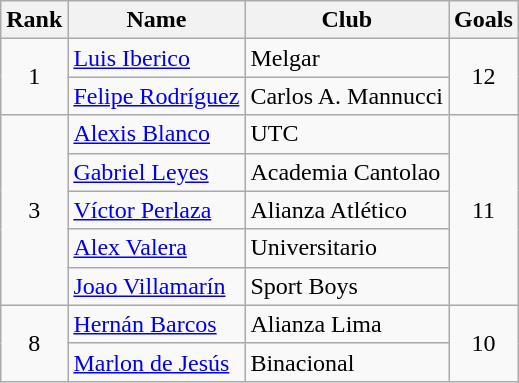<table class="wikitable" border="1">
<tr>
<th>Rank</th>
<th>Name</th>
<th>Club</th>
<th>Goals</th>
</tr>
<tr>
<td rowspan=2 align=center>1</td>
<td> <a href='#'>Luis Iberico</a></td>
<td>Melgar</td>
<td rowspan=2 align=center>12</td>
</tr>
<tr>
<td> <a href='#'>Felipe Rodríguez</a></td>
<td>Carlos A. Mannucci</td>
</tr>
<tr>
<td rowspan=5 align=center>3</td>
<td> <a href='#'>Alexis Blanco</a></td>
<td>UTC</td>
<td rowspan=5 align=center>11</td>
</tr>
<tr>
<td> <a href='#'>Gabriel Leyes</a></td>
<td>Academia Cantolao</td>
</tr>
<tr>
<td> <a href='#'>Víctor Perlaza</a></td>
<td>Alianza Atlético</td>
</tr>
<tr>
<td> <a href='#'>Alex Valera</a></td>
<td>Universitario</td>
</tr>
<tr>
<td> <a href='#'>Joao Villamarín</a></td>
<td>Sport Boys</td>
</tr>
<tr>
<td rowspan=2 align=center>8</td>
<td> <a href='#'>Hernán Barcos</a></td>
<td>Alianza Lima</td>
<td rowspan=2 align=center>10</td>
</tr>
<tr>
<td> <a href='#'>Marlon de Jesús</a></td>
<td>Binacional</td>
</tr>
</table>
